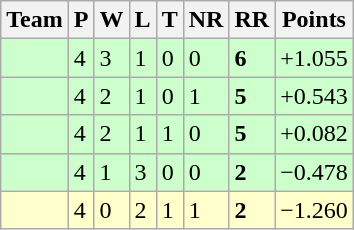<table class="wikitable">
<tr>
<th>Team</th>
<th>P</th>
<th>W</th>
<th>L</th>
<th>T</th>
<th>NR</th>
<th>RR</th>
<th>Points</th>
</tr>
<tr style="background:#cfc;">
<td style="text-align:left;"></td>
<td>4</td>
<td>3</td>
<td>1</td>
<td>0</td>
<td>0</td>
<td><strong>6</strong></td>
<td>+1.055</td>
</tr>
<tr style="background:#cfc;">
<td style="text-align:left;"></td>
<td>4</td>
<td>2</td>
<td>1</td>
<td>0</td>
<td>1</td>
<td><strong>5</strong></td>
<td>+0.543</td>
</tr>
<tr style="background:#cfc;">
<td style="text-align:left;"></td>
<td>4</td>
<td>2</td>
<td>1</td>
<td>1</td>
<td>0</td>
<td><strong>5</strong></td>
<td>+0.082</td>
</tr>
<tr style="background:#cfc;">
<td style="text-align:left;"></td>
<td>4</td>
<td>1</td>
<td>3</td>
<td>0</td>
<td>0</td>
<td><strong>2</strong></td>
<td>−0.478</td>
</tr>
<tr style="background:#ffc;">
<td style="text-align:left;"></td>
<td>4</td>
<td>0</td>
<td>2</td>
<td>1</td>
<td>1</td>
<td><strong>2</strong></td>
<td>−1.260</td>
</tr>
</table>
